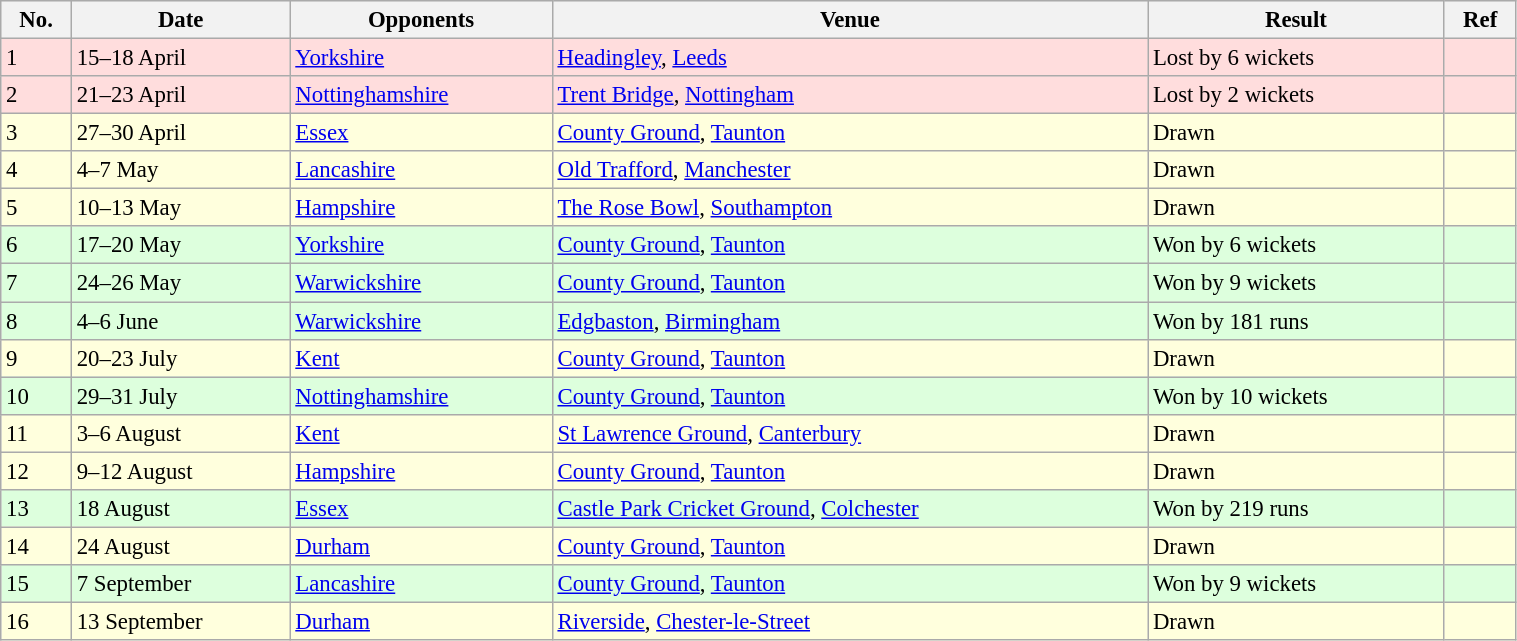<table class="wikitable" width="80%" style="font-size: 95%">
<tr bgcolor="#efefef">
<th>No.</th>
<th>Date</th>
<th>Opponents</th>
<th>Venue</th>
<th>Result</th>
<th>Ref</th>
</tr>
<tr bgcolor="#ffdddd">
<td>1</td>
<td>15–18 April</td>
<td><a href='#'>Yorkshire</a></td>
<td><a href='#'>Headingley</a>, <a href='#'>Leeds</a></td>
<td>Lost by 6 wickets</td>
<td></td>
</tr>
<tr bgcolor="#ffdddd">
<td>2</td>
<td>21–23 April</td>
<td><a href='#'>Nottinghamshire</a></td>
<td><a href='#'>Trent Bridge</a>, <a href='#'>Nottingham</a></td>
<td>Lost by 2 wickets</td>
<td></td>
</tr>
<tr bgcolor="#ffffdd">
<td>3</td>
<td>27–30 April</td>
<td><a href='#'>Essex</a></td>
<td><a href='#'>County Ground</a>, <a href='#'>Taunton</a></td>
<td>Drawn</td>
<td></td>
</tr>
<tr bgcolor="#ffffdd">
<td>4</td>
<td>4–7 May</td>
<td><a href='#'>Lancashire</a></td>
<td><a href='#'>Old Trafford</a>, <a href='#'>Manchester</a></td>
<td>Drawn</td>
<td></td>
</tr>
<tr bgcolor="#ffffdd">
<td>5</td>
<td>10–13 May</td>
<td><a href='#'>Hampshire</a></td>
<td><a href='#'>The Rose Bowl</a>, <a href='#'>Southampton</a></td>
<td>Drawn</td>
<td></td>
</tr>
<tr bgcolor="#ddffdd">
<td>6</td>
<td>17–20 May</td>
<td><a href='#'>Yorkshire</a></td>
<td><a href='#'>County Ground</a>, <a href='#'>Taunton</a></td>
<td>Won by 6 wickets</td>
<td></td>
</tr>
<tr bgcolor="#ddffdd">
<td>7</td>
<td>24–26 May</td>
<td><a href='#'>Warwickshire</a></td>
<td><a href='#'>County Ground</a>, <a href='#'>Taunton</a></td>
<td>Won by 9 wickets</td>
<td></td>
</tr>
<tr bgcolor="#ddffdd">
<td>8</td>
<td>4–6 June</td>
<td><a href='#'>Warwickshire</a></td>
<td><a href='#'>Edgbaston</a>, <a href='#'>Birmingham</a></td>
<td>Won by 181 runs</td>
<td></td>
</tr>
<tr bgcolor="#ffffdd">
<td>9</td>
<td>20–23 July</td>
<td><a href='#'>Kent</a></td>
<td><a href='#'>County Ground</a>, <a href='#'>Taunton</a></td>
<td>Drawn</td>
<td></td>
</tr>
<tr bgcolor="#ddffdd">
<td>10</td>
<td>29–31 July</td>
<td><a href='#'>Nottinghamshire</a></td>
<td><a href='#'>County Ground</a>, <a href='#'>Taunton</a></td>
<td>Won by 10 wickets</td>
<td></td>
</tr>
<tr bgcolor="#ffffdd">
<td>11</td>
<td>3–6 August</td>
<td><a href='#'>Kent</a></td>
<td><a href='#'>St Lawrence Ground</a>, <a href='#'>Canterbury</a></td>
<td>Drawn</td>
<td></td>
</tr>
<tr bgcolor="#ffffdd">
<td>12</td>
<td>9–12 August</td>
<td><a href='#'>Hampshire</a></td>
<td><a href='#'>County Ground</a>, <a href='#'>Taunton</a></td>
<td>Drawn</td>
<td></td>
</tr>
<tr bgcolor="#ddffdd">
<td>13</td>
<td>18 August</td>
<td><a href='#'>Essex</a></td>
<td><a href='#'>Castle Park Cricket Ground</a>, <a href='#'>Colchester</a></td>
<td>Won by 219 runs</td>
<td></td>
</tr>
<tr bgcolor="#ffffdd">
<td>14</td>
<td>24 August</td>
<td><a href='#'>Durham</a></td>
<td><a href='#'>County Ground</a>, <a href='#'>Taunton</a></td>
<td>Drawn</td>
<td></td>
</tr>
<tr bgcolor="#ddffdd">
<td>15</td>
<td>7 September</td>
<td><a href='#'>Lancashire</a></td>
<td><a href='#'>County Ground</a>, <a href='#'>Taunton</a></td>
<td>Won by 9 wickets</td>
<td></td>
</tr>
<tr bgcolor="#ffffdd">
<td>16</td>
<td>13 September</td>
<td><a href='#'>Durham</a></td>
<td><a href='#'>Riverside</a>, <a href='#'>Chester-le-Street</a></td>
<td>Drawn</td>
<td></td>
</tr>
</table>
